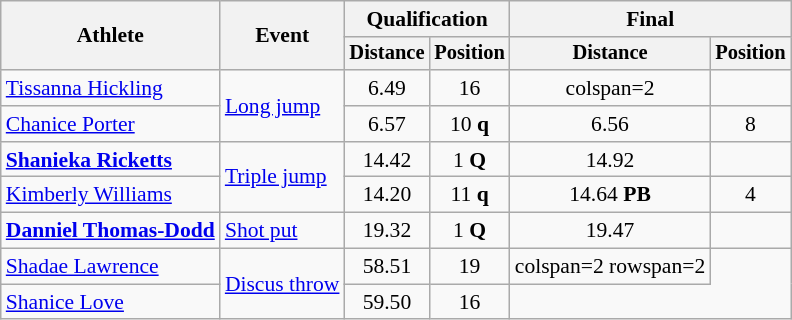<table class=wikitable style="font-size:90%">
<tr>
<th rowspan="2">Athlete</th>
<th rowspan="2">Event</th>
<th colspan="2">Qualification</th>
<th colspan="2">Final</th>
</tr>
<tr style="font-size:95%">
<th>Distance</th>
<th>Position</th>
<th>Distance</th>
<th>Position</th>
</tr>
<tr style=text-align:center>
<td style=text-align:left><a href='#'>Tissanna Hickling</a></td>
<td style=text-align:left rowspan=2><a href='#'>Long jump</a></td>
<td>6.49</td>
<td>16</td>
<td>colspan=2 </td>
</tr>
<tr style=text-align:center>
<td style=text-align:left><a href='#'>Chanice Porter</a></td>
<td>6.57</td>
<td>10 <strong>q</strong></td>
<td>6.56</td>
<td>8</td>
</tr>
<tr style=text-align:center>
<td style=text-align:left><strong><a href='#'>Shanieka Ricketts</a></strong></td>
<td style=text-align:left rowspan=2><a href='#'>Triple jump</a></td>
<td>14.42</td>
<td>1 <strong>Q</strong></td>
<td>14.92</td>
<td></td>
</tr>
<tr style=text-align:center>
<td style=text-align:left><a href='#'>Kimberly Williams</a></td>
<td>14.20</td>
<td>11 <strong>q</strong></td>
<td>14.64 <strong>PB</strong></td>
<td>4</td>
</tr>
<tr style=text-align:center>
<td style=text-align:left><strong><a href='#'>Danniel Thomas-Dodd</a></strong></td>
<td style=text-align:left><a href='#'>Shot put</a></td>
<td>19.32</td>
<td>1 <strong>Q</strong></td>
<td>19.47</td>
<td></td>
</tr>
<tr style=text-align:center>
<td style=text-align:left><a href='#'>Shadae Lawrence</a></td>
<td style=text-align:left rowspan=2><a href='#'>Discus throw</a></td>
<td>58.51</td>
<td>19</td>
<td>colspan=2 rowspan=2</td>
</tr>
<tr style=text-align:center>
<td style=text-align:left><a href='#'>Shanice Love</a></td>
<td>59.50</td>
<td>16</td>
</tr>
</table>
